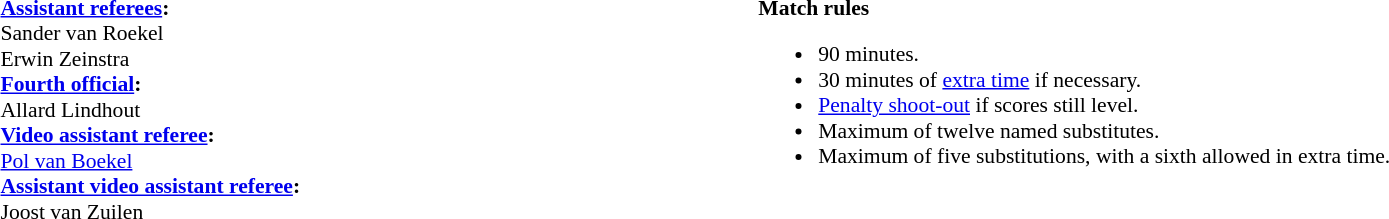<table style="width:100%; font-size:90%;">
<tr>
<td style="width:40%; vertical-align:top;"><br><strong><a href='#'>Assistant referees</a>:</strong>
<br>Sander van Roekel
<br>Erwin Zeinstra
<br><strong><a href='#'>Fourth official</a>:</strong>
<br>Allard Lindhout
<br><strong><a href='#'>Video assistant referee</a>:</strong>
<br><a href='#'>Pol van Boekel</a>
<br><strong><a href='#'>Assistant video assistant referee</a>:</strong>
<br>Joost van Zuilen</td>
<td style="width:60%; vertical-align:top;"><br><strong>Match rules</strong><ul><li>90 minutes.</li><li>30 minutes of <a href='#'>extra time</a> if necessary.</li><li><a href='#'>Penalty shoot-out</a> if scores still level.</li><li>Maximum of twelve named substitutes.</li><li>Maximum of five substitutions, with a sixth allowed in extra time.</li></ul></td>
</tr>
</table>
